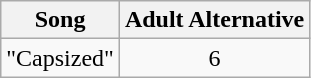<table class="wikitable">
<tr>
<th>Song</th>
<th>Adult Alternative</th>
</tr>
<tr>
<td>"Capsized"</td>
<td align="center">6</td>
</tr>
</table>
